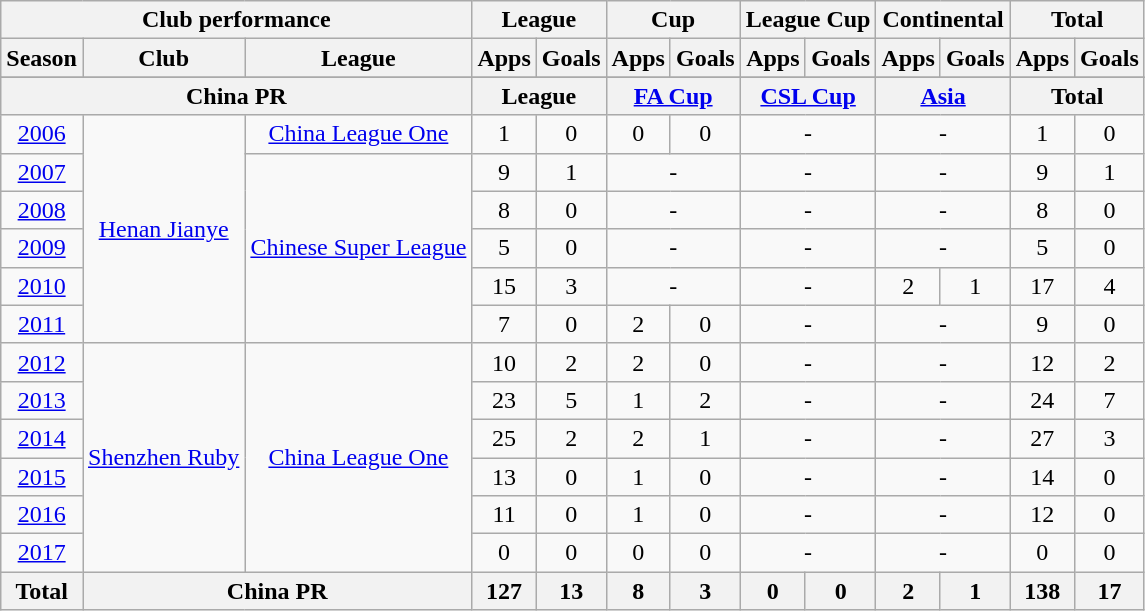<table class="wikitable" style="text-align:center">
<tr>
<th colspan=3>Club performance</th>
<th colspan=2>League</th>
<th colspan=2>Cup</th>
<th colspan=2>League Cup</th>
<th colspan=2>Continental</th>
<th colspan=2>Total</th>
</tr>
<tr>
<th>Season</th>
<th>Club</th>
<th>League</th>
<th>Apps</th>
<th>Goals</th>
<th>Apps</th>
<th>Goals</th>
<th>Apps</th>
<th>Goals</th>
<th>Apps</th>
<th>Goals</th>
<th>Apps</th>
<th>Goals</th>
</tr>
<tr>
</tr>
<tr>
<th colspan=3>China PR</th>
<th colspan=2>League</th>
<th colspan=2><a href='#'>FA Cup</a></th>
<th colspan=2><a href='#'>CSL Cup</a></th>
<th colspan=2><a href='#'>Asia</a></th>
<th colspan=2>Total</th>
</tr>
<tr>
<td><a href='#'>2006</a></td>
<td rowspan="6"><a href='#'>Henan Jianye</a></td>
<td><a href='#'>China League One</a></td>
<td>1</td>
<td>0</td>
<td>0</td>
<td>0</td>
<td colspan="2">-</td>
<td colspan="2">-</td>
<td>1</td>
<td>0</td>
</tr>
<tr>
<td><a href='#'>2007</a></td>
<td rowspan="5"><a href='#'>Chinese Super League</a></td>
<td>9</td>
<td>1</td>
<td colspan="2">-</td>
<td colspan="2">-</td>
<td colspan="2">-</td>
<td>9</td>
<td>1</td>
</tr>
<tr>
<td><a href='#'>2008</a></td>
<td>8</td>
<td>0</td>
<td colspan="2">-</td>
<td colspan="2">-</td>
<td colspan="2">-</td>
<td>8</td>
<td>0</td>
</tr>
<tr>
<td><a href='#'>2009</a></td>
<td>5</td>
<td>0</td>
<td colspan="2">-</td>
<td colspan="2">-</td>
<td colspan="2">-</td>
<td>5</td>
<td>0</td>
</tr>
<tr>
<td><a href='#'>2010</a></td>
<td>15</td>
<td>3</td>
<td colspan="2">-</td>
<td colspan="2">-</td>
<td>2</td>
<td>1</td>
<td>17</td>
<td>4</td>
</tr>
<tr>
<td><a href='#'>2011</a></td>
<td>7</td>
<td>0</td>
<td>2</td>
<td>0</td>
<td colspan="2">-</td>
<td colspan="2">-</td>
<td>9</td>
<td>0</td>
</tr>
<tr>
<td><a href='#'>2012</a></td>
<td rowspan="6"><a href='#'>Shenzhen Ruby</a></td>
<td rowspan="6"><a href='#'>China League One</a></td>
<td>10</td>
<td>2</td>
<td>2</td>
<td>0</td>
<td colspan="2">-</td>
<td colspan="2">-</td>
<td>12</td>
<td>2</td>
</tr>
<tr>
<td><a href='#'>2013</a></td>
<td>23</td>
<td>5</td>
<td>1</td>
<td>2</td>
<td colspan="2">-</td>
<td colspan="2">-</td>
<td>24</td>
<td>7</td>
</tr>
<tr>
<td><a href='#'>2014</a></td>
<td>25</td>
<td>2</td>
<td>2</td>
<td>1</td>
<td colspan="2">-</td>
<td colspan="2">-</td>
<td>27</td>
<td>3</td>
</tr>
<tr>
<td><a href='#'>2015</a></td>
<td>13</td>
<td>0</td>
<td>1</td>
<td>0</td>
<td colspan="2">-</td>
<td colspan="2">-</td>
<td>14</td>
<td>0</td>
</tr>
<tr>
<td><a href='#'>2016</a></td>
<td>11</td>
<td>0</td>
<td>1</td>
<td>0</td>
<td colspan="2">-</td>
<td colspan="2">-</td>
<td>12</td>
<td>0</td>
</tr>
<tr>
<td><a href='#'>2017</a></td>
<td>0</td>
<td>0</td>
<td>0</td>
<td>0</td>
<td colspan="2">-</td>
<td colspan="2">-</td>
<td>0</td>
<td>0</td>
</tr>
<tr>
<th rowspan=3>Total</th>
<th colspan=2>China PR</th>
<th>127</th>
<th>13</th>
<th>8</th>
<th>3</th>
<th>0</th>
<th>0</th>
<th>2</th>
<th>1</th>
<th>138</th>
<th>17</th>
</tr>
</table>
